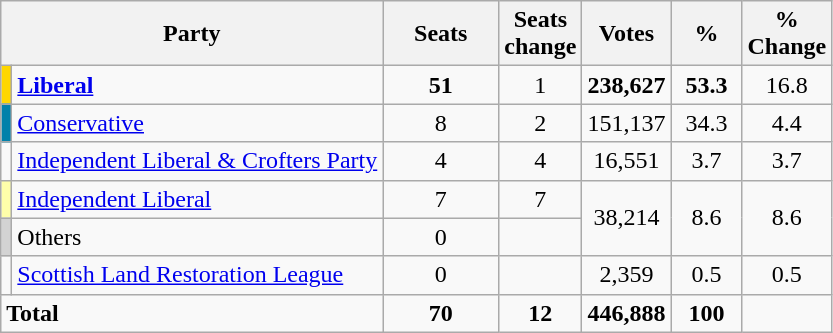<table class="wikitable sortable">
<tr>
<th style="width:100px" colspan=2>Party</th>
<th style="width:70px;">Seats</th>
<th style="width:40px;">Seats change</th>
<th style="width:40px;">Votes</th>
<th style="width:40px;">%</th>
<th style="width:40px;">% Change</th>
</tr>
<tr>
<td bgcolor="#FFD700"></td>
<td><strong><a href='#'>Liberal</a></strong></td>
<td align=center><strong>51</strong></td>
<td align=center> 1</td>
<td align=center><strong>238,627</strong></td>
<td align=center><strong>53.3</strong></td>
<td align=center> 16.8</td>
</tr>
<tr>
<td bgcolor="#0281AA"></td>
<td><a href='#'>Conservative</a></td>
<td align=center>8</td>
<td align=center> 2</td>
<td align=center>151,137</td>
<td align=center>34.3</td>
<td align=center> 4.4</td>
</tr>
<tr>
<td bgcolor=></td>
<td><a href='#'>Independent Liberal & Crofters Party</a></td>
<td align=center>4</td>
<td align=center> 4</td>
<td align=center>16,551</td>
<td align=center>3.7</td>
<td align=center> 3.7</td>
</tr>
<tr>
<td bgcolor=#FFFFAA></td>
<td><a href='#'>Independent Liberal</a></td>
<td align=center>7</td>
<td align=center> 7</td>
<td align=center rowspan=2>38,214</td>
<td align=center rowspan=2>8.6</td>
<td align=center rowspan=2> 8.6</td>
</tr>
<tr>
<td bgcolor="#D3D3D3"></td>
<td>Others</td>
<td align=center>0</td>
<td align=center></td>
</tr>
<tr>
<td bgcolor=""></td>
<td><a href='#'>Scottish Land Restoration League</a></td>
<td align=center>0</td>
<td align=center></td>
<td align=center>2,359</td>
<td align=center>0.5</td>
<td align=center> 0.5</td>
</tr>
<tr>
<td colspan=2><strong>Total</strong></td>
<td align=center><strong>70</strong></td>
<td align=center><strong> 12</strong></td>
<td align=center><strong>446,888</strong></td>
<td align=center><strong>100</strong></td>
<td align=center></td>
</tr>
</table>
